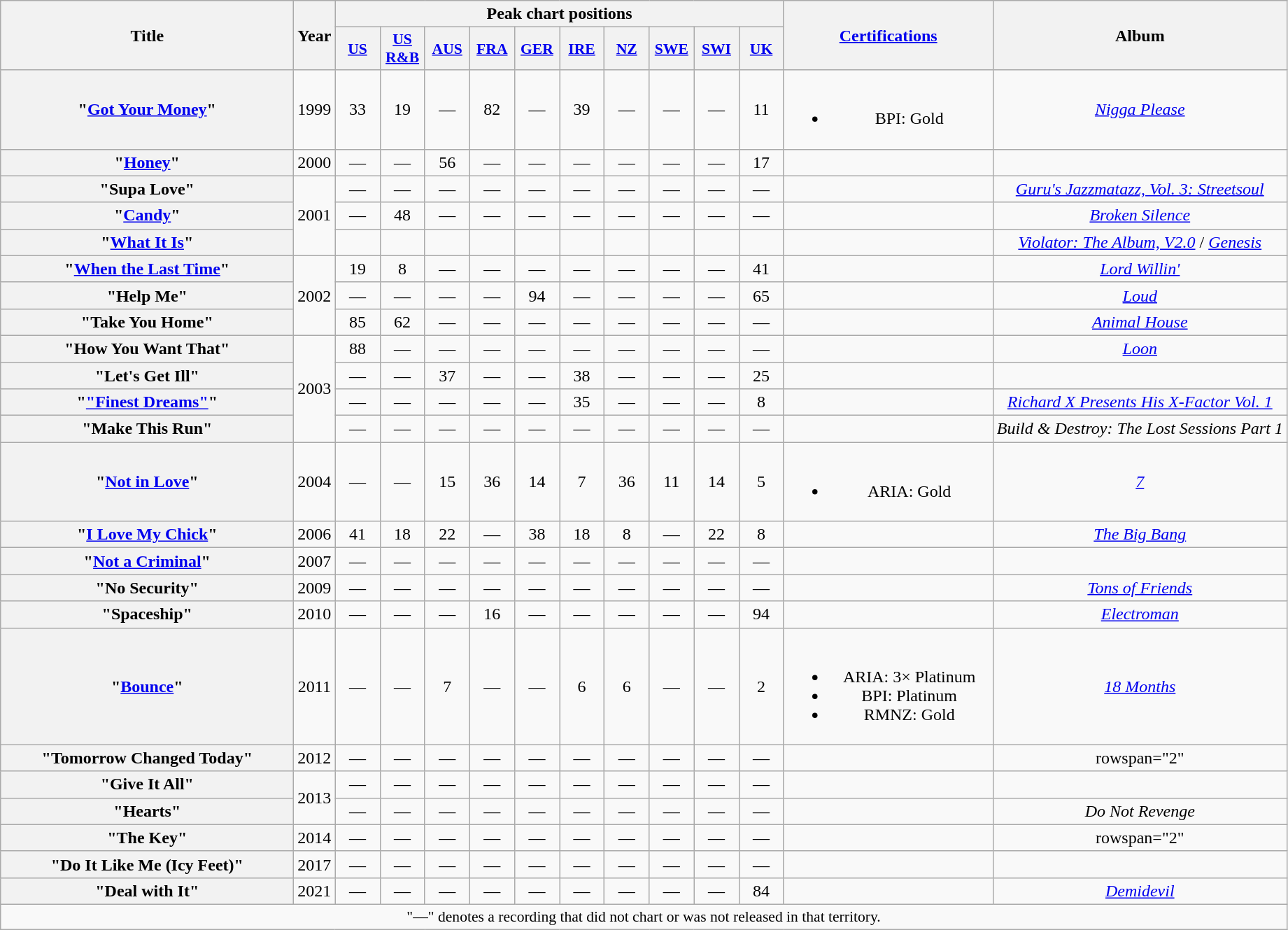<table class="wikitable plainrowheaders" style="text-align:center;">
<tr>
<th scope="col" rowspan="2" style="width:17em;">Title</th>
<th scope="col" rowspan="2">Year</th>
<th scope="col" colspan="10">Peak chart positions</th>
<th scope="col" rowspan="2" style="width:12em;"><a href='#'>Certifications</a></th>
<th scope="col" rowspan="2">Album</th>
</tr>
<tr>
<th scope="col" style="width:2.5em;font-size:90%;"><a href='#'>US</a><br></th>
<th scope="col" style="width:2.5em;font-size:90%;"><a href='#'>US<br>R&B</a><br></th>
<th scope="col" style="width:2.5em;font-size:90%;"><a href='#'>AUS</a><br></th>
<th scope="col" style="width:2.5em;font-size:90%;"><a href='#'>FRA</a><br></th>
<th scope="col" style="width:2.5em;font-size:90%;"><a href='#'>GER</a><br></th>
<th scope="col" style="width:2.5em;font-size:90%;"><a href='#'>IRE</a><br></th>
<th scope="col" style="width:2.5em;font-size:90%;"><a href='#'>NZ</a><br></th>
<th scope="col" style="width:2.5em;font-size:90%;"><a href='#'>SWE</a><br></th>
<th scope="col" style="width:2.5em;font-size:90%;"><a href='#'>SWI</a><br></th>
<th scope="col" style="width:2.5em;font-size:90%;"><a href='#'>UK</a><br></th>
</tr>
<tr>
<th scope="row">"<a href='#'>Got Your Money</a>"<br></th>
<td>1999</td>
<td>33</td>
<td>19</td>
<td>—</td>
<td>82</td>
<td>—</td>
<td>39</td>
<td>—</td>
<td>—</td>
<td>—</td>
<td>11</td>
<td><br><ul><li>BPI: Gold</li></ul></td>
<td><em><a href='#'>Nigga Please</a></em></td>
</tr>
<tr>
<th scope="row">"<a href='#'>Honey</a>"<br></th>
<td>2000</td>
<td>—</td>
<td>—</td>
<td>56</td>
<td>—</td>
<td>—</td>
<td>—</td>
<td>—</td>
<td>—</td>
<td>—</td>
<td>17</td>
<td></td>
<td></td>
</tr>
<tr>
<th scope="row">"Supa Love"<br></th>
<td rowspan="3">2001</td>
<td>—</td>
<td>—</td>
<td>—</td>
<td>—</td>
<td>—</td>
<td>—</td>
<td>—</td>
<td>—</td>
<td>—</td>
<td>—</td>
<td></td>
<td><em><a href='#'>Guru's Jazzmatazz, Vol. 3: Streetsoul</a></em></td>
</tr>
<tr>
<th scope="row">"<a href='#'>Candy</a>"<br></th>
<td>—</td>
<td>48</td>
<td>—</td>
<td>—</td>
<td>—</td>
<td>—</td>
<td>—</td>
<td>—</td>
<td>—</td>
<td>—</td>
<td></td>
<td><em><a href='#'>Broken Silence</a></em></td>
</tr>
<tr>
<th scope="row">"<a href='#'>What It Is</a>"<br></th>
<td></td>
<td></td>
<td></td>
<td></td>
<td></td>
<td></td>
<td></td>
<td></td>
<td></td>
<td></td>
<td></td>
<td><em><a href='#'>Violator: The Album, V2.0</a></em> / <a href='#'><em>Genesis</em></a></td>
</tr>
<tr>
<th scope="row">"<a href='#'>When the Last Time</a>"<br></th>
<td rowspan="3">2002</td>
<td>19</td>
<td>8</td>
<td>—</td>
<td>—</td>
<td>—</td>
<td>—</td>
<td>—</td>
<td>—</td>
<td>—</td>
<td>41</td>
<td></td>
<td><em><a href='#'>Lord Willin'</a></em></td>
</tr>
<tr>
<th scope="row">"Help Me"<br></th>
<td>—</td>
<td>—</td>
<td>—</td>
<td>—</td>
<td>94</td>
<td>—</td>
<td>—</td>
<td>—</td>
<td>—</td>
<td>65</td>
<td></td>
<td><em><a href='#'>Loud</a></em></td>
</tr>
<tr>
<th scope="row">"Take You Home"<br></th>
<td>85</td>
<td>62</td>
<td>—</td>
<td>—</td>
<td>—</td>
<td>—</td>
<td>—</td>
<td>—</td>
<td>—</td>
<td>—</td>
<td></td>
<td><em><a href='#'>Animal House</a></em></td>
</tr>
<tr>
<th scope="row">"How You Want That"<br></th>
<td rowspan="4">2003</td>
<td>88</td>
<td>—</td>
<td>—</td>
<td>—</td>
<td>—</td>
<td>—</td>
<td>—</td>
<td>—</td>
<td>—</td>
<td>—</td>
<td></td>
<td><em><a href='#'>Loon</a></em></td>
</tr>
<tr>
<th scope="row">"Let's Get Ill"<br></th>
<td>—</td>
<td>—</td>
<td>37</td>
<td>—</td>
<td>—</td>
<td>38</td>
<td>—</td>
<td>—</td>
<td>—</td>
<td>25</td>
<td></td>
<td></td>
</tr>
<tr>
<th scope="row">"<a href='#'>"Finest Dreams"</a>"<br></th>
<td>—</td>
<td>—</td>
<td>—</td>
<td>—</td>
<td>—</td>
<td>35</td>
<td>—</td>
<td>—</td>
<td>—</td>
<td>8</td>
<td></td>
<td><em><a href='#'>Richard X Presents His X-Factor Vol. 1</a></em></td>
</tr>
<tr>
<th scope="row">"Make This Run"<br></th>
<td>—</td>
<td>—</td>
<td>—</td>
<td>—</td>
<td>—</td>
<td>—</td>
<td>—</td>
<td>—</td>
<td>—</td>
<td>—</td>
<td></td>
<td><em>Build & Destroy: The Lost Sessions Part 1</em></td>
</tr>
<tr>
<th scope="row">"<a href='#'>Not in Love</a>"<br></th>
<td>2004</td>
<td>—</td>
<td>—</td>
<td>15</td>
<td>36</td>
<td>14</td>
<td>7</td>
<td>36</td>
<td>11</td>
<td>14</td>
<td>5</td>
<td><br><ul><li>ARIA: Gold</li></ul></td>
<td><em><a href='#'>7</a></em></td>
</tr>
<tr>
<th scope="row">"<a href='#'>I Love My Chick</a>"<br></th>
<td>2006</td>
<td>41</td>
<td>18</td>
<td>22</td>
<td>—</td>
<td>38</td>
<td>18</td>
<td>8</td>
<td>—</td>
<td>22</td>
<td>8</td>
<td></td>
<td><em><a href='#'>The Big Bang</a></em></td>
</tr>
<tr>
<th scope="row">"<a href='#'>Not a Criminal</a>"<br></th>
<td>2007</td>
<td>—</td>
<td>—</td>
<td>—</td>
<td>—</td>
<td>—</td>
<td>—</td>
<td>—</td>
<td>—</td>
<td>—</td>
<td>—</td>
<td></td>
<td></td>
</tr>
<tr>
<th scope="row">"No Security"<br></th>
<td>2009</td>
<td>—</td>
<td>—</td>
<td>—</td>
<td>—</td>
<td>—</td>
<td>—</td>
<td>—</td>
<td>—</td>
<td>—</td>
<td>—</td>
<td></td>
<td><em><a href='#'>Tons of Friends</a></em></td>
</tr>
<tr>
<th scope="row">"Spaceship"<br></th>
<td>2010</td>
<td>—</td>
<td>—</td>
<td>—</td>
<td>16</td>
<td>—</td>
<td>—</td>
<td>—</td>
<td>—</td>
<td>—</td>
<td>94</td>
<td></td>
<td><em><a href='#'>Electroman</a></em></td>
</tr>
<tr>
<th scope="row">"<a href='#'>Bounce</a>"<br></th>
<td>2011</td>
<td>—</td>
<td>—</td>
<td>7</td>
<td>—</td>
<td>—</td>
<td>6</td>
<td>6</td>
<td>—</td>
<td>—</td>
<td>2</td>
<td><br><ul><li>ARIA: 3× Platinum</li><li>BPI: Platinum</li><li>RMNZ: Gold</li></ul></td>
<td><em><a href='#'>18 Months</a></em></td>
</tr>
<tr>
<th scope="row">"Tomorrow Changed Today"<br></th>
<td>2012</td>
<td>—</td>
<td>—</td>
<td>—</td>
<td>—</td>
<td>—</td>
<td>—</td>
<td>—</td>
<td>—</td>
<td>—</td>
<td>—</td>
<td></td>
<td>rowspan="2" </td>
</tr>
<tr>
<th scope="row">"Give It All"<br></th>
<td rowspan="2">2013</td>
<td>—</td>
<td>—</td>
<td>—</td>
<td>—</td>
<td>—</td>
<td>—</td>
<td>—</td>
<td>—</td>
<td>—</td>
<td>—</td>
<td></td>
</tr>
<tr>
<th scope="row">"Hearts"<br></th>
<td>—</td>
<td>—</td>
<td>—</td>
<td>—</td>
<td>—</td>
<td>—</td>
<td>—</td>
<td>—</td>
<td>—</td>
<td>—</td>
<td></td>
<td><em>Do Not Revenge</em></td>
</tr>
<tr>
<th scope="row">"The Key"<br></th>
<td>2014</td>
<td>—</td>
<td>—</td>
<td>—</td>
<td>—</td>
<td>—</td>
<td>—</td>
<td>—</td>
<td>—</td>
<td>—</td>
<td>—</td>
<td></td>
<td>rowspan="2" </td>
</tr>
<tr>
<th scope="row">"Do It Like Me (Icy Feet)"<br></th>
<td>2017</td>
<td>—</td>
<td>—</td>
<td>—</td>
<td>—</td>
<td>—</td>
<td>—</td>
<td>—</td>
<td>—</td>
<td>—</td>
<td>—</td>
<td></td>
</tr>
<tr>
<th scope="row">"Deal with It"<br></th>
<td>2021</td>
<td>—</td>
<td>—</td>
<td>—</td>
<td>—</td>
<td>—</td>
<td>—</td>
<td>—</td>
<td>—</td>
<td>—</td>
<td>84</td>
<td></td>
<td><em><a href='#'>Demidevil</a></em></td>
</tr>
<tr>
<td colspan="14" style="font-size:90%">"—" denotes a recording that did not chart or was not released in that territory.</td>
</tr>
</table>
